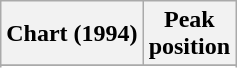<table class="wikitable sortable plainrowheaders">
<tr>
<th>Chart (1994)</th>
<th>Peak<br>position</th>
</tr>
<tr>
</tr>
<tr>
</tr>
<tr>
</tr>
<tr>
</tr>
</table>
